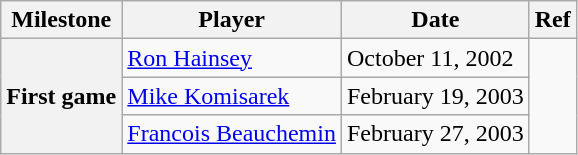<table class="wikitable">
<tr>
<th scope="col">Milestone</th>
<th scope="col">Player</th>
<th scope="col">Date</th>
<th scope="col">Ref</th>
</tr>
<tr>
<th rowspan=3>First game</th>
<td><a href='#'>Ron Hainsey</a></td>
<td>October 11, 2002</td>
<td rowspan=3></td>
</tr>
<tr>
<td><a href='#'>Mike Komisarek</a></td>
<td>February 19, 2003</td>
</tr>
<tr>
<td><a href='#'>Francois Beauchemin</a></td>
<td>February 27, 2003</td>
</tr>
</table>
